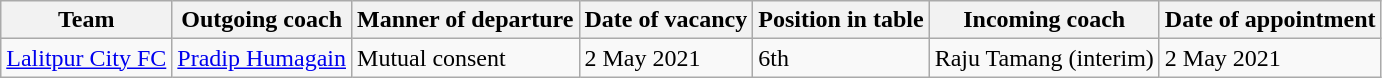<table class="wikitable">
<tr>
<th>Team</th>
<th>Outgoing coach</th>
<th>Manner of departure</th>
<th>Date of vacancy</th>
<th>Position in table</th>
<th>Incoming coach</th>
<th>Date of appointment</th>
</tr>
<tr>
<td><a href='#'>Lalitpur City FC</a></td>
<td> <a href='#'>Pradip Humagain</a></td>
<td>Mutual consent</td>
<td>2 May 2021</td>
<td>6th</td>
<td> Raju Tamang (interim)</td>
<td>2 May 2021</td>
</tr>
</table>
